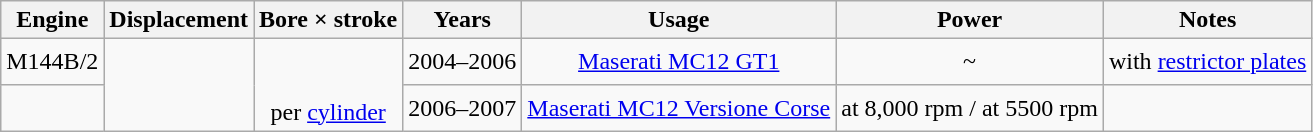<table class="wikitable" style="text-align: center;">
<tr>
<th>Engine</th>
<th>Displacement</th>
<th>Bore × stroke</th>
<th>Years</th>
<th>Usage</th>
<th>Power</th>
<th>Notes</th>
</tr>
<tr>
<td>M144B/2</td>
<td rowspan="2"></td>
<td rowspan="2"> <br><br>  per <a href='#'>cylinder</a></td>
<td>2004–2006</td>
<td><a href='#'>Maserati MC12 GT1</a></td>
<td>~</td>
<td>with <a href='#'>restrictor plates</a></td>
</tr>
<tr>
<td></td>
<td>2006–2007</td>
<td><a href='#'>Maserati MC12 Versione Corse</a></td>
<td> at 8,000 rpm /  at 5500 rpm</td>
<td> </td>
</tr>
</table>
